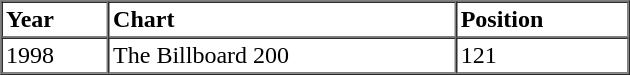<table border=1 cellspacing=0 cellpadding=2 width="420px">
<tr>
<th align="left">Year</th>
<th align="left">Chart</th>
<th align="left">Position</th>
</tr>
<tr>
<td align="left">1998</td>
<td align="left">The Billboard 200</td>
<td align="left">121</td>
</tr>
<tr>
</tr>
</table>
